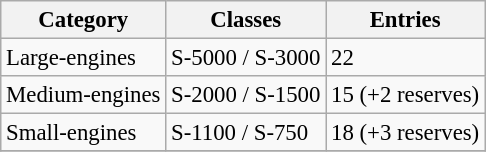<table class="wikitable" style="font-size: 95%;">
<tr>
<th>Category</th>
<th>Classes</th>
<th>Entries</th>
</tr>
<tr>
<td>Large-engines</td>
<td>S-5000 / S-3000</td>
<td>22</td>
</tr>
<tr>
<td>Medium-engines</td>
<td>S-2000 / S-1500</td>
<td>15 (+2 reserves)</td>
</tr>
<tr>
<td>Small-engines</td>
<td>S-1100 / S-750</td>
<td>18 (+3 reserves)</td>
</tr>
<tr>
</tr>
</table>
